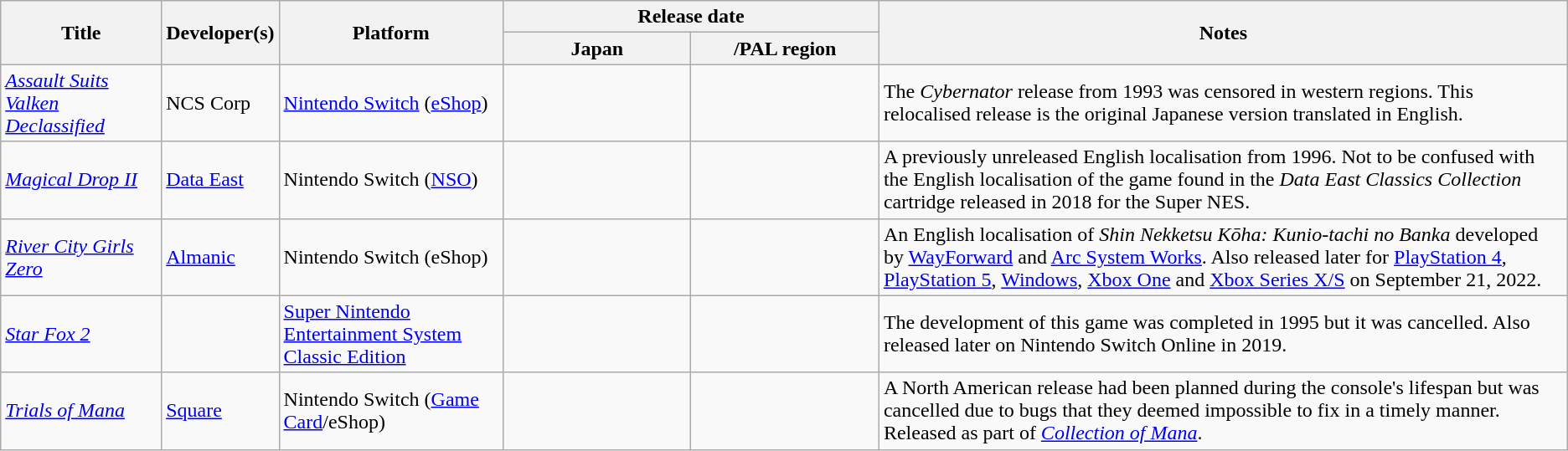<table class="wikitable plainrowheaders sortable" id="aftermarketlicensed">
<tr>
<th rowspan="2">Title</th>
<th rowspan="2">Developer(s)</th>
<th rowspan="2">Platform</th>
<th colspan="2">Release date</th>
<th rowspan="2" class="unsortable">Notes</th>
</tr>
<tr>
<th style="width:12%;">Japan</th>
<th style="width:12%;">/PAL region</th>
</tr>
<tr>
<td><em><a href='#'>Assault Suits Valken Declassified</a></em></td>
<td>NCS Corp</td>
<td><a href='#'>Nintendo Switch</a> (<a href='#'>eShop</a>)</td>
<td></td>
<td></td>
<td>The <em>Cybernator</em> release from 1993 was censored in western regions.  This relocalised release is the original Japanese version translated in English.</td>
</tr>
<tr>
<td><em><a href='#'>Magical Drop II</a></em></td>
<td><a href='#'>Data East</a></td>
<td>Nintendo Switch (<a href='#'>NSO</a>)</td>
<td></td>
<td></td>
<td>A previously unreleased English localisation from 1996. Not to be confused with the English localisation of the game found in the <em>Data East Classics Collection</em> cartridge released in 2018 for the Super NES.</td>
</tr>
<tr>
<td><em><a href='#'>River City Girls Zero</a></em></td>
<td><a href='#'>Almanic</a></td>
<td>Nintendo Switch (eShop)</td>
<td></td>
<td></td>
<td>An English localisation of <em>Shin Nekketsu Kōha: Kunio-tachi no Banka</em> developed by <a href='#'>WayForward</a> and <a href='#'>Arc System Works</a>. Also released later for <a href='#'>PlayStation 4</a>, <a href='#'>PlayStation 5</a>, <a href='#'>Windows</a>, <a href='#'>Xbox One</a> and <a href='#'>Xbox Series X/S</a> on September 21, 2022.</td>
</tr>
<tr>
<td><em><a href='#'>Star Fox 2</a></em></td>
<td></td>
<td><a href='#'>Super Nintendo Entertainment System Classic Edition</a></td>
<td></td>
<td></td>
<td>The development of this game was completed in 1995 but it was cancelled.  Also released later on Nintendo Switch Online in 2019.</td>
</tr>
<tr>
<td><em><a href='#'>Trials of Mana</a></em></td>
<td><a href='#'>Square</a></td>
<td>Nintendo Switch (<a href='#'>Game Card</a>/eShop)</td>
<td></td>
<td></td>
<td>A North American release had been planned during the console's lifespan but was cancelled due to bugs that they deemed impossible to fix in a timely manner. Released as part of <em><a href='#'>Collection of Mana</a></em>.</td>
</tr>
</table>
